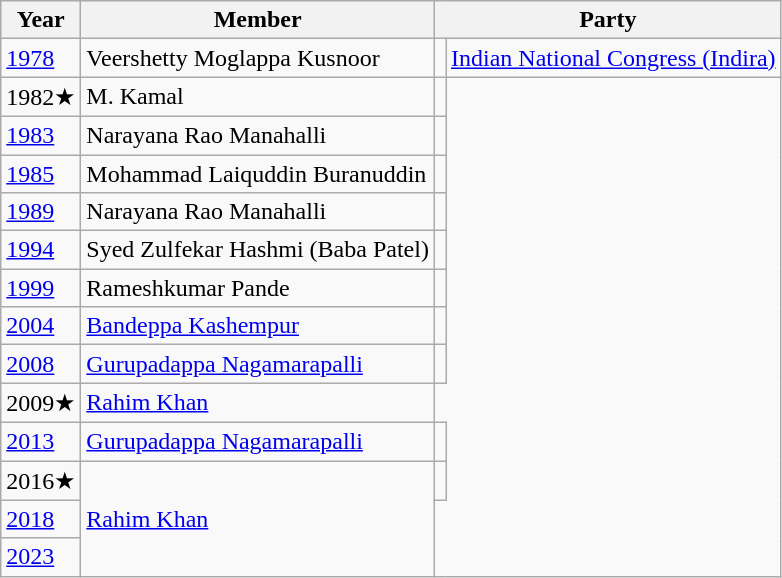<table class="wikitable sortable">
<tr>
<th>Year</th>
<th>Member</th>
<th colspan="2">Party</th>
</tr>
<tr>
<td><a href='#'>1978</a></td>
<td>Veershetty Moglappa Kusnoor</td>
<td bgcolor=></td>
<td><a href='#'>Indian National Congress (Indira)</a></td>
</tr>
<tr>
<td>1982★</td>
<td>M. Kamal</td>
<td></td>
</tr>
<tr>
<td><a href='#'>1983</a></td>
<td>Narayana Rao Manahalli</td>
<td></td>
</tr>
<tr>
<td><a href='#'>1985</a></td>
<td>Mohammad Laiquddin Buranuddin</td>
<td></td>
</tr>
<tr>
<td><a href='#'>1989</a></td>
<td>Narayana Rao Manahalli</td>
<td></td>
</tr>
<tr>
<td><a href='#'>1994</a></td>
<td>Syed Zulfekar Hashmi (Baba Patel)</td>
<td></td>
</tr>
<tr>
<td><a href='#'>1999</a></td>
<td>Rameshkumar Pande</td>
<td></td>
</tr>
<tr>
<td><a href='#'>2004</a></td>
<td><a href='#'>Bandeppa Kashempur</a></td>
<td></td>
</tr>
<tr>
<td><a href='#'>2008</a></td>
<td><a href='#'>Gurupadappa Nagamarapalli</a></td>
<td></td>
</tr>
<tr>
<td>2009★</td>
<td><a href='#'>Rahim Khan</a></td>
</tr>
<tr>
<td><a href='#'>2013</a></td>
<td><a href='#'>Gurupadappa Nagamarapalli</a></td>
<td></td>
</tr>
<tr>
<td>2016★</td>
<td rowspan=3><a href='#'>Rahim Khan</a></td>
<td></td>
</tr>
<tr>
<td><a href='#'>2018</a></td>
</tr>
<tr>
<td><a href='#'>2023</a></td>
</tr>
</table>
